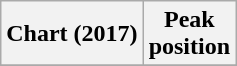<table class="wikitable sortable plainrowheaders" style="text-align:center">
<tr>
<th scope="col">Chart (2017)</th>
<th scope="col">Peak<br> position</th>
</tr>
<tr>
</tr>
</table>
